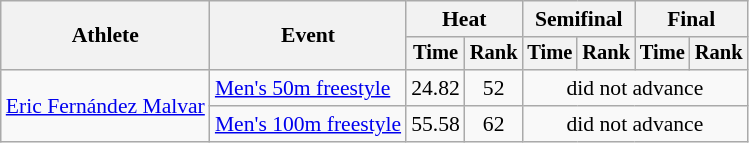<table class=wikitable style="font-size:90%">
<tr>
<th rowspan="2">Athlete</th>
<th rowspan="2">Event</th>
<th colspan="2">Heat</th>
<th colspan="2">Semifinal</th>
<th colspan="2">Final</th>
</tr>
<tr style="font-size:95%">
<th>Time</th>
<th>Rank</th>
<th>Time</th>
<th>Rank</th>
<th>Time</th>
<th>Rank</th>
</tr>
<tr align=center>
<td align=left rowspan=2><a href='#'>Eric Fernández Malvar</a></td>
<td align=left><a href='#'>Men's 50m freestyle</a></td>
<td>24.82</td>
<td>52</td>
<td colspan=4>did not advance</td>
</tr>
<tr align=center>
<td align=left><a href='#'>Men's 100m freestyle</a></td>
<td>55.58</td>
<td>62</td>
<td colspan=4>did not advance</td>
</tr>
</table>
